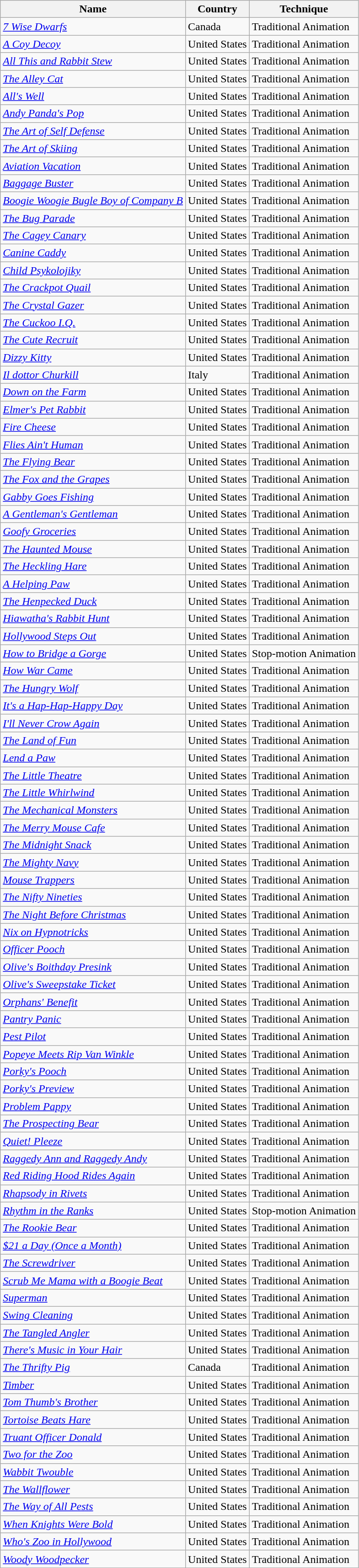<table class="wikitable sortable">
<tr>
<th>Name</th>
<th>Country</th>
<th>Technique</th>
</tr>
<tr>
<td><em><a href='#'>7 Wise Dwarfs</a></em></td>
<td>Canada</td>
<td>Traditional Animation</td>
</tr>
<tr>
<td><em><a href='#'>A Coy Decoy</a></em></td>
<td>United States</td>
<td>Traditional Animation</td>
</tr>
<tr>
<td><em><a href='#'>All This and Rabbit Stew</a></em></td>
<td>United States</td>
<td>Traditional Animation</td>
</tr>
<tr>
<td><em><a href='#'>The Alley Cat</a></em></td>
<td>United States</td>
<td>Traditional Animation</td>
</tr>
<tr>
<td><em><a href='#'>All's Well</a></em></td>
<td>United States</td>
<td>Traditional Animation</td>
</tr>
<tr>
<td><em><a href='#'>Andy Panda's Pop</a></em></td>
<td>United States</td>
<td>Traditional Animation</td>
</tr>
<tr>
<td><em><a href='#'>The Art of Self Defense</a></em></td>
<td>United States</td>
<td>Traditional Animation</td>
</tr>
<tr>
<td><em><a href='#'>The Art of Skiing</a></em></td>
<td>United States</td>
<td>Traditional Animation</td>
</tr>
<tr>
<td><em><a href='#'>Aviation Vacation</a></em></td>
<td>United States</td>
<td>Traditional Animation</td>
</tr>
<tr>
<td><em><a href='#'>Baggage Buster</a></em></td>
<td>United States</td>
<td>Traditional Animation</td>
</tr>
<tr>
<td><em><a href='#'>Boogie Woogie Bugle Boy of Company B</a></em></td>
<td>United States</td>
<td>Traditional Animation</td>
</tr>
<tr>
<td><em><a href='#'>The Bug Parade</a></em></td>
<td>United States</td>
<td>Traditional Animation</td>
</tr>
<tr>
<td><em><a href='#'>The Cagey Canary</a></em></td>
<td>United States</td>
<td>Traditional Animation</td>
</tr>
<tr>
<td><em><a href='#'>Canine Caddy</a></em></td>
<td>United States</td>
<td>Traditional Animation</td>
</tr>
<tr>
<td><em><a href='#'>Child Psykolojiky</a></em></td>
<td>United States</td>
<td>Traditional Animation</td>
</tr>
<tr>
<td><em><a href='#'>The Crackpot Quail</a></em></td>
<td>United States</td>
<td>Traditional Animation</td>
</tr>
<tr>
<td><em><a href='#'>The Crystal Gazer</a></em></td>
<td>United States</td>
<td>Traditional Animation</td>
</tr>
<tr>
<td><em><a href='#'>The Cuckoo I.Q.</a></em></td>
<td>United States</td>
<td>Traditional Animation</td>
</tr>
<tr>
<td><em><a href='#'>The Cute Recruit</a></em></td>
<td>United States</td>
<td>Traditional Animation</td>
</tr>
<tr>
<td><em><a href='#'>Dizzy Kitty</a></em></td>
<td>United States</td>
<td>Traditional Animation</td>
</tr>
<tr>
<td><em><a href='#'>Il dottor Churkill</a></em></td>
<td>Italy</td>
<td>Traditional Animation</td>
</tr>
<tr>
<td><em><a href='#'>Down on the Farm</a></em></td>
<td>United States</td>
<td>Traditional Animation</td>
</tr>
<tr>
<td><em><a href='#'>Elmer's Pet Rabbit</a></em></td>
<td>United States</td>
<td>Traditional Animation</td>
</tr>
<tr>
<td><em><a href='#'>Fire Cheese</a></em></td>
<td>United States</td>
<td>Traditional Animation</td>
</tr>
<tr>
<td><em><a href='#'>Flies Ain't Human</a></em></td>
<td>United States</td>
<td>Traditional Animation</td>
</tr>
<tr>
<td><em><a href='#'>The Flying Bear</a></em></td>
<td>United States</td>
<td>Traditional Animation</td>
</tr>
<tr>
<td><em><a href='#'>The Fox and the Grapes</a></em></td>
<td>United States</td>
<td>Traditional Animation</td>
</tr>
<tr>
<td><em><a href='#'>Gabby Goes Fishing</a></em></td>
<td>United States</td>
<td>Traditional Animation</td>
</tr>
<tr>
<td><em><a href='#'>A Gentleman's Gentleman</a></em></td>
<td>United States</td>
<td>Traditional Animation</td>
</tr>
<tr>
<td><em><a href='#'>Goofy Groceries</a></em></td>
<td>United States</td>
<td>Traditional Animation</td>
</tr>
<tr>
<td><em><a href='#'>The Haunted Mouse</a></em></td>
<td>United States</td>
<td>Traditional Animation</td>
</tr>
<tr>
<td><em><a href='#'>The Heckling Hare</a></em></td>
<td>United States</td>
<td>Traditional Animation</td>
</tr>
<tr>
<td><em><a href='#'>A Helping Paw</a></em></td>
<td>United States</td>
<td>Traditional Animation</td>
</tr>
<tr>
<td><em><a href='#'>The Henpecked Duck</a></em></td>
<td>United States</td>
<td>Traditional Animation</td>
</tr>
<tr>
<td><em><a href='#'>Hiawatha's Rabbit Hunt</a></em></td>
<td>United States</td>
<td>Traditional Animation</td>
</tr>
<tr>
<td><em><a href='#'>Hollywood Steps Out</a></em></td>
<td>United States</td>
<td>Traditional Animation</td>
</tr>
<tr>
<td><em><a href='#'>How to Bridge a Gorge</a></em></td>
<td>United States</td>
<td>Stop-motion Animation</td>
</tr>
<tr>
<td><em><a href='#'>How War Came</a></em></td>
<td>United States</td>
<td>Traditional Animation</td>
</tr>
<tr>
<td><em><a href='#'>The Hungry Wolf</a></em></td>
<td>United States</td>
<td>Traditional Animation</td>
</tr>
<tr>
<td><em><a href='#'>It's a Hap-Hap-Happy Day</a></em></td>
<td>United States</td>
<td>Traditional Animation</td>
</tr>
<tr>
<td><em><a href='#'>I'll Never Crow Again</a></em></td>
<td>United States</td>
<td>Traditional Animation</td>
</tr>
<tr>
<td><em><a href='#'>The Land of Fun</a></em></td>
<td>United States</td>
<td>Traditional Animation</td>
</tr>
<tr>
<td><em><a href='#'>Lend a Paw</a></em></td>
<td>United States</td>
<td>Traditional Animation</td>
</tr>
<tr>
<td><em><a href='#'>The Little Theatre</a></em></td>
<td>United States</td>
<td>Traditional Animation</td>
</tr>
<tr>
<td><em><a href='#'>The Little Whirlwind</a></em></td>
<td>United States</td>
<td>Traditional Animation</td>
</tr>
<tr>
<td><em><a href='#'>The Mechanical Monsters</a></em></td>
<td>United States</td>
<td>Traditional Animation</td>
</tr>
<tr>
<td><em><a href='#'>The Merry Mouse Cafe</a></em></td>
<td>United States</td>
<td>Traditional Animation</td>
</tr>
<tr>
<td><em><a href='#'>The Midnight Snack</a></em></td>
<td>United States</td>
<td>Traditional Animation</td>
</tr>
<tr>
<td><em><a href='#'>The Mighty Navy</a></em></td>
<td>United States</td>
<td>Traditional Animation</td>
</tr>
<tr>
<td><em><a href='#'>Mouse Trappers</a></em></td>
<td>United States</td>
<td>Traditional Animation</td>
</tr>
<tr>
<td><em><a href='#'>The Nifty Nineties</a></em></td>
<td>United States</td>
<td>Traditional Animation</td>
</tr>
<tr>
<td><em><a href='#'>The Night Before Christmas</a></em></td>
<td>United States</td>
<td>Traditional Animation</td>
</tr>
<tr>
<td><em><a href='#'>Nix on Hypnotricks</a></em></td>
<td>United States</td>
<td>Traditional Animation</td>
</tr>
<tr>
<td><em><a href='#'>Officer Pooch</a></em></td>
<td>United States</td>
<td>Traditional Animation</td>
</tr>
<tr>
<td><em><a href='#'>Olive's Boithday Presink</a></em></td>
<td>United States</td>
<td>Traditional Animation</td>
</tr>
<tr>
<td><em><a href='#'>Olive's Sweepstake Ticket</a></em></td>
<td>United States</td>
<td>Traditional Animation</td>
</tr>
<tr>
<td><em><a href='#'>Orphans' Benefit</a></em></td>
<td>United States</td>
<td>Traditional Animation</td>
</tr>
<tr>
<td><em><a href='#'>Pantry Panic</a></em></td>
<td>United States</td>
<td>Traditional Animation</td>
</tr>
<tr>
<td><em><a href='#'>Pest Pilot</a></em></td>
<td>United States</td>
<td>Traditional Animation</td>
</tr>
<tr>
<td><em><a href='#'>Popeye Meets Rip Van Winkle</a></em></td>
<td>United States</td>
<td>Traditional Animation</td>
</tr>
<tr>
<td><em><a href='#'>Porky's Pooch</a></em></td>
<td>United States</td>
<td>Traditional Animation</td>
</tr>
<tr>
<td><em><a href='#'>Porky's Preview</a></em></td>
<td>United States</td>
<td>Traditional Animation</td>
</tr>
<tr>
<td><em><a href='#'>Problem Pappy</a></em></td>
<td>United States</td>
<td>Traditional Animation</td>
</tr>
<tr>
<td><em><a href='#'>The Prospecting Bear</a></em></td>
<td>United States</td>
<td>Traditional Animation</td>
</tr>
<tr>
<td><em><a href='#'>Quiet! Pleeze</a></em></td>
<td>United States</td>
<td>Traditional Animation</td>
</tr>
<tr>
<td><em><a href='#'>Raggedy Ann and Raggedy Andy</a></em></td>
<td>United States</td>
<td>Traditional Animation</td>
</tr>
<tr>
<td><em><a href='#'>Red Riding Hood Rides Again</a></em></td>
<td>United States</td>
<td>Traditional Animation</td>
</tr>
<tr>
<td><em><a href='#'>Rhapsody in Rivets</a></em></td>
<td>United States</td>
<td>Traditional Animation</td>
</tr>
<tr>
<td><em><a href='#'>Rhythm in the Ranks</a></em></td>
<td>United States</td>
<td>Stop-motion Animation</td>
</tr>
<tr>
<td><em><a href='#'>The Rookie Bear</a></em></td>
<td>United States</td>
<td>Traditional Animation</td>
</tr>
<tr>
<td><em><a href='#'>$21 a Day (Once a Month)</a></em></td>
<td>United States</td>
<td>Traditional Animation</td>
</tr>
<tr>
<td><em><a href='#'>The Screwdriver</a></em></td>
<td>United States</td>
<td>Traditional Animation</td>
</tr>
<tr>
<td><em><a href='#'>Scrub Me Mama with a Boogie Beat</a></em></td>
<td>United States</td>
<td>Traditional Animation</td>
</tr>
<tr>
<td><em><a href='#'>Superman</a></em></td>
<td>United States</td>
<td>Traditional Animation</td>
</tr>
<tr>
<td><em><a href='#'>Swing Cleaning</a></em></td>
<td>United States</td>
<td>Traditional Animation</td>
</tr>
<tr>
<td><em><a href='#'>The Tangled Angler</a></em></td>
<td>United States</td>
<td>Traditional Animation</td>
</tr>
<tr>
<td><em><a href='#'>There's Music in Your Hair</a></em></td>
<td>United States</td>
<td>Traditional Animation</td>
</tr>
<tr>
<td><em><a href='#'>The Thrifty Pig</a></em></td>
<td>Canada</td>
<td>Traditional Animation</td>
</tr>
<tr>
<td><em><a href='#'>Timber</a></em></td>
<td>United States</td>
<td>Traditional Animation</td>
</tr>
<tr>
<td><em><a href='#'>Tom Thumb's Brother</a></em></td>
<td>United States</td>
<td>Traditional Animation</td>
</tr>
<tr>
<td><em><a href='#'>Tortoise Beats Hare</a></em></td>
<td>United States</td>
<td>Traditional Animation</td>
</tr>
<tr>
<td><em><a href='#'>Truant Officer Donald</a></em></td>
<td>United States</td>
<td>Traditional Animation</td>
</tr>
<tr>
<td><em><a href='#'>Two for the Zoo</a></em></td>
<td>United States</td>
<td>Traditional Animation</td>
</tr>
<tr>
<td><em><a href='#'>Wabbit Twouble</a></em></td>
<td>United States</td>
<td>Traditional Animation</td>
</tr>
<tr>
<td><em><a href='#'>The Wallflower</a></em></td>
<td>United States</td>
<td>Traditional Animation</td>
</tr>
<tr>
<td><em><a href='#'>The Way of All Pests</a></em></td>
<td>United States</td>
<td>Traditional Animation</td>
</tr>
<tr>
<td><em><a href='#'>When Knights Were Bold</a></em></td>
<td>United States</td>
<td>Traditional Animation</td>
</tr>
<tr>
<td><em><a href='#'>Who's Zoo in Hollywood</a></em></td>
<td>United States</td>
<td>Traditional Animation</td>
</tr>
<tr>
<td><em><a href='#'>Woody Woodpecker</a></em></td>
<td>United States</td>
<td>Traditional Animation</td>
</tr>
</table>
